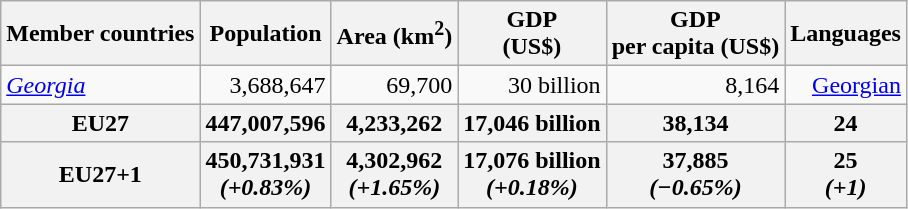<table class="wikitable" style="text-align:right;">
<tr>
<th>Member countries</th>
<th>Population</th>
<th>Area (km<sup>2</sup>)</th>
<th>GDP <br>(US$)</th>
<th>GDP <br>per capita (US$)</th>
<th>Languages</th>
</tr>
<tr>
<td style="text-align:left;"> <em><a href='#'>Georgia</a></em></td>
<td>3,688,647</td>
<td>69,700</td>
<td>30 billion</td>
<td>8,164</td>
<td><a href='#'>Georgian</a></td>
</tr>
<tr>
<th>EU27</th>
<th>447,007,596</th>
<th>4,233,262</th>
<th>17,046 billion</th>
<th>38,134</th>
<th>24</th>
</tr>
<tr>
<th>EU27+1</th>
<th>450,731,931 <br> <em>(+0.83%)</em></th>
<th>4,302,962 <br> <em>(+1.65%)</em></th>
<th>17,076 billion <br> <em>(+0.18%)</em></th>
<th>37,885 <br> <em>(−0.65%)</em></th>
<th>25<br><em>(+1)</em></th>
</tr>
</table>
